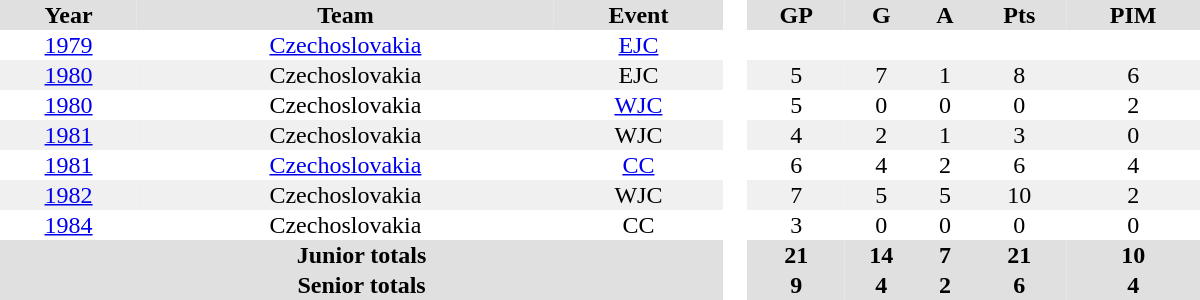<table border="0" cellpadding="1" cellspacing="0" style="text-align:center; width:50em">
<tr ALIGN="center" bgcolor="#e0e0e0">
<th>Year</th>
<th>Team</th>
<th>Event</th>
<th rowspan="99" bgcolor="#ffffff"> </th>
<th>GP</th>
<th>G</th>
<th>A</th>
<th>Pts</th>
<th>PIM</th>
</tr>
<tr>
<td><a href='#'>1979</a></td>
<td><a href='#'>Czechoslovakia</a></td>
<td><a href='#'>EJC</a></td>
<td></td>
<td></td>
<td></td>
<td></td>
<td></td>
</tr>
<tr bgcolor="#f0f0f0">
<td><a href='#'>1980</a></td>
<td>Czechoslovakia</td>
<td>EJC</td>
<td>5</td>
<td>7</td>
<td>1</td>
<td>8</td>
<td>6</td>
</tr>
<tr>
<td><a href='#'>1980</a></td>
<td>Czechoslovakia</td>
<td><a href='#'>WJC</a></td>
<td>5</td>
<td>0</td>
<td>0</td>
<td>0</td>
<td>2</td>
</tr>
<tr bgcolor="#f0f0f0">
<td><a href='#'>1981</a></td>
<td>Czechoslovakia</td>
<td>WJC</td>
<td>4</td>
<td>2</td>
<td>1</td>
<td>3</td>
<td>0</td>
</tr>
<tr>
<td><a href='#'>1981</a></td>
<td><a href='#'>Czechoslovakia</a></td>
<td><a href='#'>CC</a></td>
<td>6</td>
<td>4</td>
<td>2</td>
<td>6</td>
<td>4</td>
</tr>
<tr bgcolor="#f0f0f0">
<td><a href='#'>1982</a></td>
<td>Czechoslovakia</td>
<td>WJC</td>
<td>7</td>
<td>5</td>
<td>5</td>
<td>10</td>
<td>2</td>
</tr>
<tr>
<td><a href='#'>1984</a></td>
<td>Czechoslovakia</td>
<td>CC</td>
<td>3</td>
<td>0</td>
<td>0</td>
<td>0</td>
<td>0</td>
</tr>
<tr bgcolor="#e0e0e0">
<th colspan=3>Junior totals</th>
<th>21</th>
<th>14</th>
<th>7</th>
<th>21</th>
<th>10</th>
</tr>
<tr bgcolor="#e0e0e0">
<th colspan=3>Senior totals</th>
<th>9</th>
<th>4</th>
<th>2</th>
<th>6</th>
<th>4</th>
</tr>
</table>
